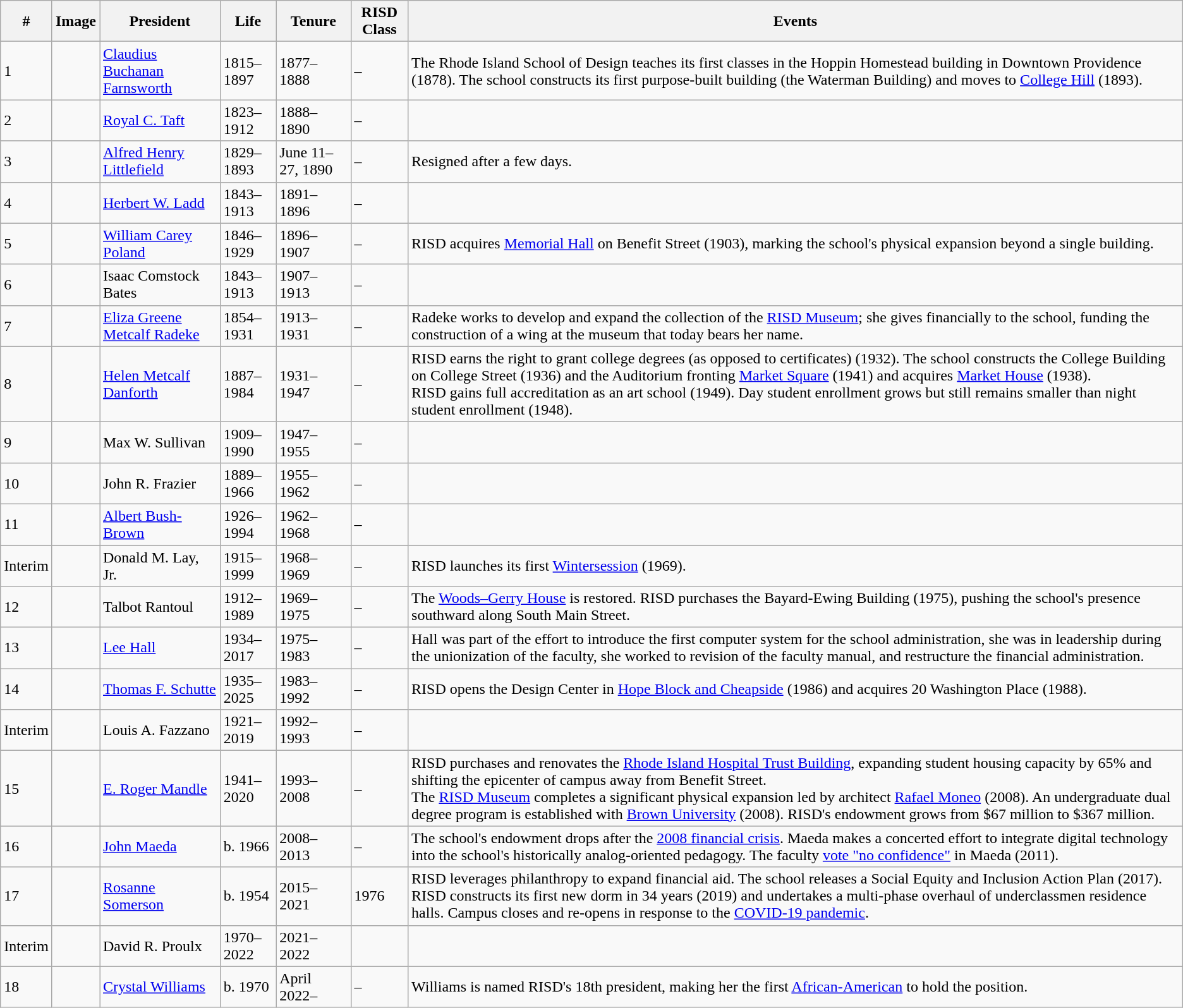<table class="wikitable">
<tr>
<th align="left">#</th>
<th>Image</th>
<th align="left">President</th>
<th align="right">Life</th>
<th align="center">Tenure</th>
<th align="left">RISD Class</th>
<th align="left">Events</th>
</tr>
<tr>
<td>1</td>
<td></td>
<td><a href='#'>Claudius Buchanan Farnsworth</a></td>
<td>1815–1897</td>
<td>1877–1888</td>
<td>–</td>
<td>The Rhode Island School of Design teaches its first classes in the Hoppin Homestead building in Downtown Providence (1878). The school constructs its first purpose-built building (the Waterman Building) and moves to <a href='#'>College Hill</a> (1893).</td>
</tr>
<tr>
<td>2</td>
<td></td>
<td><a href='#'>Royal C. Taft</a></td>
<td>1823–1912</td>
<td>1888–1890</td>
<td>–</td>
<td></td>
</tr>
<tr>
<td>3</td>
<td></td>
<td><a href='#'>Alfred Henry Littlefield</a></td>
<td>1829–1893</td>
<td>June 11–27, 1890</td>
<td>–</td>
<td>Resigned after a few days.</td>
</tr>
<tr>
<td>4</td>
<td></td>
<td><a href='#'>Herbert W. Ladd</a></td>
<td>1843–1913</td>
<td>1891–1896</td>
<td>–</td>
<td></td>
</tr>
<tr>
<td>5</td>
<td></td>
<td><a href='#'>William Carey Poland</a></td>
<td>1846–1929</td>
<td>1896–1907</td>
<td>–</td>
<td>RISD acquires <a href='#'>Memorial Hall</a> on Benefit Street (1903), marking the school's physical expansion beyond a single building.</td>
</tr>
<tr>
<td>6</td>
<td></td>
<td>Isaac Comstock Bates</td>
<td>1843–1913</td>
<td>1907–1913</td>
<td>–</td>
<td></td>
</tr>
<tr>
<td>7</td>
<td></td>
<td><a href='#'>Eliza Greene Metcalf Radeke</a></td>
<td>1854–1931</td>
<td>1913–1931</td>
<td>–</td>
<td>Radeke works to develop and expand the collection of the <a href='#'>RISD Museum</a>; she gives financially to the school, funding the construction of a wing at the museum that today bears her name.</td>
</tr>
<tr>
<td>8</td>
<td></td>
<td><a href='#'>Helen Metcalf Danforth</a></td>
<td>1887–1984</td>
<td>1931–1947</td>
<td>–</td>
<td>RISD earns the right to grant college degrees (as opposed to certificates) (1932). The school constructs the College Building on College Street (1936) and the Auditorium fronting <a href='#'>Market Square</a> (1941) and acquires <a href='#'>Market House</a> (1938).<br>RISD gains full accreditation as an art school (1949). Day student enrollment grows but still remains smaller than night student enrollment (1948).</td>
</tr>
<tr>
<td>9</td>
<td></td>
<td>Max W. Sullivan</td>
<td>1909–1990</td>
<td>1947–1955</td>
<td>–</td>
<td></td>
</tr>
<tr>
<td>10</td>
<td></td>
<td>John R. Frazier</td>
<td>1889–1966</td>
<td>1955–1962</td>
<td>–</td>
<td></td>
</tr>
<tr>
<td>11</td>
<td></td>
<td><a href='#'>Albert Bush-Brown</a></td>
<td>1926–1994</td>
<td>1962–1968</td>
<td>–</td>
<td></td>
</tr>
<tr>
<td>Interim</td>
<td></td>
<td>Donald M. Lay, Jr.</td>
<td>1915–1999</td>
<td>1968–1969</td>
<td>–</td>
<td>RISD launches its first <a href='#'>Wintersession</a> (1969).</td>
</tr>
<tr>
<td>12</td>
<td></td>
<td>Talbot Rantoul</td>
<td>1912–1989</td>
<td>1969–1975</td>
<td>–</td>
<td>The <a href='#'>Woods–Gerry House</a> is restored. RISD purchases the Bayard-Ewing Building (1975), pushing the school's presence southward along South Main Street.</td>
</tr>
<tr>
<td>13</td>
<td></td>
<td><a href='#'>Lee Hall</a></td>
<td>1934–2017</td>
<td>1975–1983</td>
<td>–</td>
<td>Hall was part of the effort to introduce the first computer system for the school administration, she was in leadership during the unionization of the faculty, she worked to revision of the faculty manual, and restructure the financial administration.</td>
</tr>
<tr>
<td>14</td>
<td></td>
<td><a href='#'>Thomas F. Schutte</a></td>
<td>1935–2025</td>
<td>1983–1992</td>
<td>–</td>
<td>RISD opens the Design Center in <a href='#'>Hope Block and Cheapside</a> (1986) and acquires 20 Washington Place (1988).</td>
</tr>
<tr>
<td>Interim</td>
<td></td>
<td>Louis A. Fazzano</td>
<td>1921–2019</td>
<td>1992–1993</td>
<td>–</td>
<td></td>
</tr>
<tr>
<td>15</td>
<td></td>
<td><a href='#'>E. Roger Mandle</a></td>
<td>1941–2020</td>
<td>1993–2008</td>
<td>–</td>
<td>RISD purchases and renovates the <a href='#'>Rhode Island Hospital Trust Building</a>, expanding student housing capacity by 65% and shifting the epicenter of campus away from Benefit Street.<br>The <a href='#'>RISD Museum</a> completes a significant physical expansion led by architect <a href='#'>Rafael Moneo</a> (2008). An undergraduate dual degree program is established with <a href='#'>Brown University</a> (2008). RISD's endowment grows from $67 million to $367 million.</td>
</tr>
<tr>
<td>16</td>
<td></td>
<td><a href='#'>John Maeda</a></td>
<td>b. 1966</td>
<td>2008–2013</td>
<td>–</td>
<td>The school's endowment drops after the <a href='#'>2008 financial crisis</a>. Maeda makes a concerted effort to integrate digital technology into the school's historically analog-oriented pedagogy. The faculty <a href='#'>vote "no confidence"</a> in Maeda (2011).</td>
</tr>
<tr>
<td>17</td>
<td></td>
<td><a href='#'>Rosanne Somerson</a></td>
<td>b. 1954</td>
<td>2015–2021</td>
<td>1976</td>
<td>RISD leverages philanthropy to expand financial aid. The school releases a Social Equity and Inclusion Action Plan (2017). RISD constructs its first new dorm in 34 years (2019) and undertakes a multi-phase overhaul of underclassmen residence halls. Campus closes and re-opens in response to the <a href='#'>COVID-19 pandemic</a>.</td>
</tr>
<tr>
<td>Interim</td>
<td></td>
<td>David R. Proulx</td>
<td>1970–2022</td>
<td>2021–2022</td>
<td></td>
<td></td>
</tr>
<tr>
<td>18</td>
<td></td>
<td><a href='#'>Crystal Williams</a></td>
<td>b. 1970</td>
<td>April 2022–</td>
<td>–</td>
<td>Williams is named RISD's 18th president, making her the first <a href='#'>African-American</a> to hold the position.</td>
</tr>
</table>
